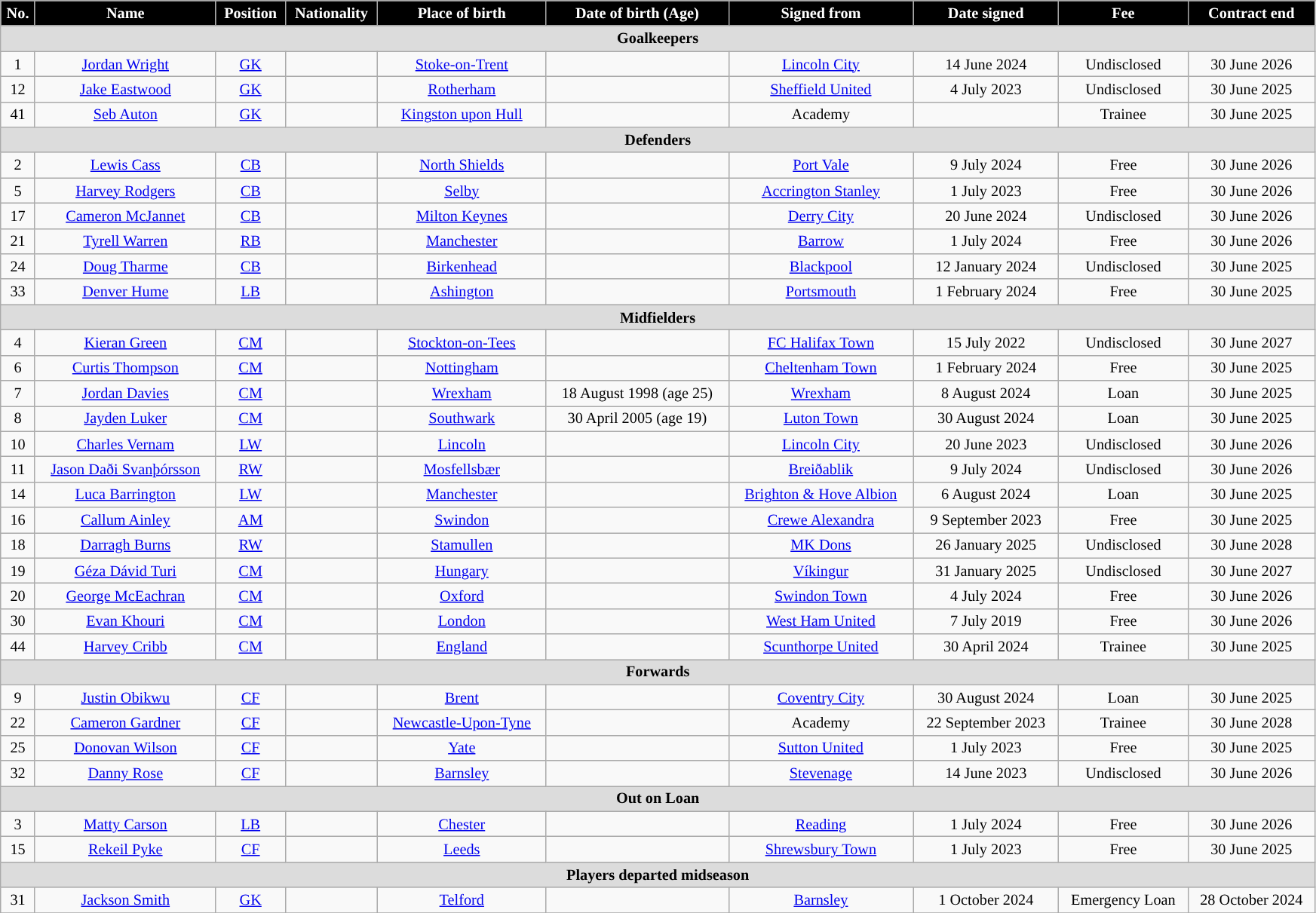<table class="wikitable" style="text-align:center; font-size:84.5%; width:92%;">
<tr>
<th style="background:black; color:#FFFFFF;">No.</th>
<th style="background:black; color:#FFFFFF;">Name</th>
<th style="background:black; color:#FFFFFF;">Position</th>
<th style="background:black; color:#FFFFFF;">Nationality</th>
<th style="background:black; color:#FFFFFF;">Place of birth</th>
<th style="background:black; color:#FFFFFF;">Date of birth (Age)</th>
<th style="background:black; color:#FFFFFF;">Signed from</th>
<th style="background:black; color:#FFFFFF;">Date signed</th>
<th style="background:black; color:#FFFFFF;">Fee</th>
<th style="background:black; color:#FFFFFF;">Contract end</th>
</tr>
<tr>
<th colspan="14" style="background:#dcdcdc; tepxt-align:center;">Goalkeepers</th>
</tr>
<tr>
<td>1</td>
<td><a href='#'>Jordan Wright</a></td>
<td><a href='#'>GK</a></td>
<td></td>
<td><a href='#'>Stoke-on-Trent</a></td>
<td></td>
<td><a href='#'>Lincoln City</a></td>
<td>14 June 2024</td>
<td>Undisclosed</td>
<td>30 June 2026</td>
</tr>
<tr>
<td>12</td>
<td><a href='#'>Jake Eastwood</a></td>
<td><a href='#'>GK</a></td>
<td></td>
<td><a href='#'>Rotherham</a></td>
<td></td>
<td><a href='#'>Sheffield United</a></td>
<td>4 July 2023</td>
<td>Undisclosed</td>
<td>30 June 2025</td>
</tr>
<tr>
<td>41</td>
<td><a href='#'>Seb Auton</a></td>
<td><a href='#'>GK</a></td>
<td></td>
<td><a href='#'>Kingston upon Hull</a></td>
<td></td>
<td>Academy</td>
<td></td>
<td>Trainee</td>
<td>30 June 2025</td>
</tr>
<tr>
<th colspan="14" style="background:#dcdcdc; tepxt-align:center;">Defenders</th>
</tr>
<tr>
<td>2</td>
<td><a href='#'>Lewis Cass</a></td>
<td><a href='#'>CB</a></td>
<td></td>
<td><a href='#'>North Shields</a></td>
<td></td>
<td><a href='#'>Port Vale</a></td>
<td>9 July 2024</td>
<td>Free</td>
<td>30 June 2026</td>
</tr>
<tr>
<td>5</td>
<td><a href='#'>Harvey Rodgers</a></td>
<td><a href='#'>CB</a></td>
<td></td>
<td><a href='#'>Selby</a></td>
<td></td>
<td><a href='#'>Accrington Stanley</a></td>
<td>1 July 2023</td>
<td>Free</td>
<td>30 June 2026</td>
</tr>
<tr>
<td>17</td>
<td><a href='#'>Cameron McJannet</a></td>
<td><a href='#'>CB</a></td>
<td></td>
<td><a href='#'>Milton Keynes</a></td>
<td></td>
<td><a href='#'>Derry City</a></td>
<td>20 June 2024</td>
<td>Undisclosed</td>
<td>30 June 2026</td>
</tr>
<tr>
<td>21</td>
<td><a href='#'>Tyrell Warren</a></td>
<td><a href='#'>RB</a></td>
<td></td>
<td><a href='#'>Manchester</a></td>
<td></td>
<td><a href='#'>Barrow</a></td>
<td>1 July 2024</td>
<td>Free</td>
<td>30 June 2026</td>
</tr>
<tr>
<td>24</td>
<td><a href='#'>Doug Tharme</a></td>
<td><a href='#'>CB</a></td>
<td></td>
<td><a href='#'>Birkenhead</a></td>
<td></td>
<td><a href='#'>Blackpool</a></td>
<td>12 January 2024</td>
<td>Undisclosed</td>
<td>30 June 2025</td>
</tr>
<tr>
<td>33</td>
<td><a href='#'>Denver Hume</a></td>
<td><a href='#'>LB</a></td>
<td></td>
<td><a href='#'>Ashington</a></td>
<td></td>
<td><a href='#'>Portsmouth</a></td>
<td>1 February 2024</td>
<td>Free</td>
<td>30 June 2025</td>
</tr>
<tr>
<th colspan="14" style="background:#dcdcdc; tepxt-align:center;">Midfielders</th>
</tr>
<tr>
<td>4</td>
<td><a href='#'>Kieran Green</a></td>
<td><a href='#'>CM</a></td>
<td></td>
<td><a href='#'>Stockton-on-Tees</a></td>
<td></td>
<td><a href='#'>FC Halifax Town</a></td>
<td>15 July 2022</td>
<td>Undisclosed</td>
<td>30 June 2027</td>
</tr>
<tr>
<td>6</td>
<td><a href='#'>Curtis Thompson</a></td>
<td><a href='#'>CM</a></td>
<td></td>
<td><a href='#'>Nottingham</a></td>
<td></td>
<td><a href='#'>Cheltenham Town</a></td>
<td>1 February 2024</td>
<td>Free</td>
<td>30 June 2025</td>
</tr>
<tr>
<td>7</td>
<td><a href='#'>Jordan Davies</a></td>
<td><a href='#'>CM</a></td>
<td></td>
<td><a href='#'>Wrexham</a></td>
<td>18 August 1998 (age 25)</td>
<td><a href='#'>Wrexham</a></td>
<td>8 August 2024</td>
<td>Loan</td>
<td>30 June 2025</td>
</tr>
<tr>
<td>8</td>
<td><a href='#'>Jayden Luker</a></td>
<td><a href='#'>CM</a></td>
<td></td>
<td><a href='#'>Southwark</a></td>
<td>30 April 2005 (age 19)</td>
<td><a href='#'>Luton Town</a></td>
<td>30 August 2024</td>
<td>Loan</td>
<td>30 June 2025</td>
</tr>
<tr>
<td>10</td>
<td><a href='#'>Charles Vernam</a></td>
<td><a href='#'>LW</a></td>
<td></td>
<td><a href='#'>Lincoln</a></td>
<td></td>
<td><a href='#'>Lincoln City</a></td>
<td>20 June 2023</td>
<td>Undisclosed</td>
<td>30 June 2026</td>
</tr>
<tr>
<td>11</td>
<td><a href='#'>Jason Daði Svanþórsson</a></td>
<td><a href='#'>RW</a></td>
<td></td>
<td><a href='#'>Mosfellsbær</a></td>
<td></td>
<td><a href='#'>Breiðablik</a></td>
<td>9 July 2024</td>
<td>Undisclosed</td>
<td>30 June 2026</td>
</tr>
<tr>
<td>14</td>
<td><a href='#'>Luca Barrington</a></td>
<td><a href='#'>LW</a></td>
<td></td>
<td><a href='#'>Manchester</a></td>
<td></td>
<td><a href='#'>Brighton & Hove Albion</a></td>
<td>6 August 2024</td>
<td>Loan</td>
<td>30 June 2025</td>
</tr>
<tr>
<td>16</td>
<td><a href='#'>Callum Ainley</a></td>
<td><a href='#'>AM</a></td>
<td></td>
<td><a href='#'>Swindon</a></td>
<td></td>
<td><a href='#'>Crewe Alexandra</a></td>
<td>9 September 2023</td>
<td>Free</td>
<td>30 June 2025</td>
</tr>
<tr>
<td>18</td>
<td><a href='#'>Darragh Burns</a></td>
<td><a href='#'>RW</a></td>
<td></td>
<td><a href='#'>Stamullen</a></td>
<td></td>
<td><a href='#'>MK Dons</a></td>
<td>26 January 2025</td>
<td>Undisclosed</td>
<td>30 June 2028</td>
</tr>
<tr>
<td>19</td>
<td><a href='#'>Géza Dávid Turi</a></td>
<td><a href='#'>CM</a></td>
<td></td>
<td><a href='#'>Hungary</a></td>
<td></td>
<td><a href='#'>Víkingur</a></td>
<td>31 January 2025</td>
<td>Undisclosed</td>
<td>30 June 2027</td>
</tr>
<tr>
<td>20</td>
<td><a href='#'>George McEachran</a></td>
<td><a href='#'>CM</a></td>
<td></td>
<td><a href='#'>Oxford</a></td>
<td></td>
<td><a href='#'>Swindon Town</a></td>
<td>4 July 2024</td>
<td>Free</td>
<td>30 June 2026</td>
</tr>
<tr>
<td>30</td>
<td><a href='#'>Evan Khouri</a></td>
<td><a href='#'>CM</a></td>
<td></td>
<td><a href='#'>London</a></td>
<td></td>
<td><a href='#'>West Ham United</a></td>
<td>7 July 2019</td>
<td>Free</td>
<td>30 June 2026</td>
</tr>
<tr>
<td>44</td>
<td><a href='#'>Harvey Cribb</a></td>
<td><a href='#'>CM</a></td>
<td></td>
<td><a href='#'>England</a></td>
<td></td>
<td><a href='#'>Scunthorpe United</a></td>
<td>30 April 2024</td>
<td>Trainee</td>
<td>30 June 2025</td>
</tr>
<tr>
<th colspan="14" style="background:#dcdcdc; tepxt-align:center;">Forwards</th>
</tr>
<tr>
<td>9</td>
<td><a href='#'>Justin Obikwu</a></td>
<td><a href='#'>CF</a></td>
<td></td>
<td><a href='#'>Brent</a></td>
<td></td>
<td><a href='#'>Coventry City</a></td>
<td>30 August 2024</td>
<td>Loan</td>
<td>30 June 2025</td>
</tr>
<tr>
<td>22</td>
<td><a href='#'>Cameron Gardner</a></td>
<td><a href='#'>CF</a></td>
<td></td>
<td><a href='#'>Newcastle-Upon-Tyne</a></td>
<td></td>
<td>Academy</td>
<td>22 September 2023</td>
<td>Trainee</td>
<td>30 June 2028</td>
</tr>
<tr>
<td>25</td>
<td><a href='#'>Donovan Wilson</a></td>
<td><a href='#'>CF</a></td>
<td></td>
<td><a href='#'>Yate</a></td>
<td></td>
<td><a href='#'>Sutton United</a></td>
<td>1 July 2023</td>
<td>Free</td>
<td>30 June 2025</td>
</tr>
<tr>
<td>32</td>
<td><a href='#'>Danny Rose</a></td>
<td><a href='#'>CF</a></td>
<td></td>
<td><a href='#'>Barnsley</a></td>
<td></td>
<td><a href='#'>Stevenage</a></td>
<td>14 June 2023</td>
<td>Undisclosed</td>
<td>30 June 2026</td>
</tr>
<tr>
<th colspan="14" style="background:#dcdcdc; tepxt-align:center;">Out on Loan</th>
</tr>
<tr>
<td>3</td>
<td><a href='#'>Matty Carson</a></td>
<td><a href='#'>LB</a></td>
<td></td>
<td><a href='#'>Chester</a></td>
<td></td>
<td><a href='#'>Reading</a></td>
<td>1 July 2024</td>
<td>Free</td>
<td>30 June 2026</td>
</tr>
<tr>
<td>15</td>
<td><a href='#'>Rekeil Pyke</a></td>
<td><a href='#'>CF</a></td>
<td></td>
<td><a href='#'>Leeds</a></td>
<td></td>
<td><a href='#'>Shrewsbury Town</a></td>
<td>1 July 2023</td>
<td>Free</td>
<td>30 June 2025</td>
</tr>
<tr>
<th colspan="14" style="background:#dcdcdc; tepxt-align:center;">Players departed midseason</th>
</tr>
<tr>
<td>31</td>
<td><a href='#'>Jackson Smith</a></td>
<td><a href='#'>GK</a></td>
<td></td>
<td><a href='#'>Telford</a></td>
<td></td>
<td><a href='#'>Barnsley</a></td>
<td>1 October 2024</td>
<td>Emergency Loan</td>
<td>28 October 2024</td>
</tr>
<tr>
</tr>
</table>
